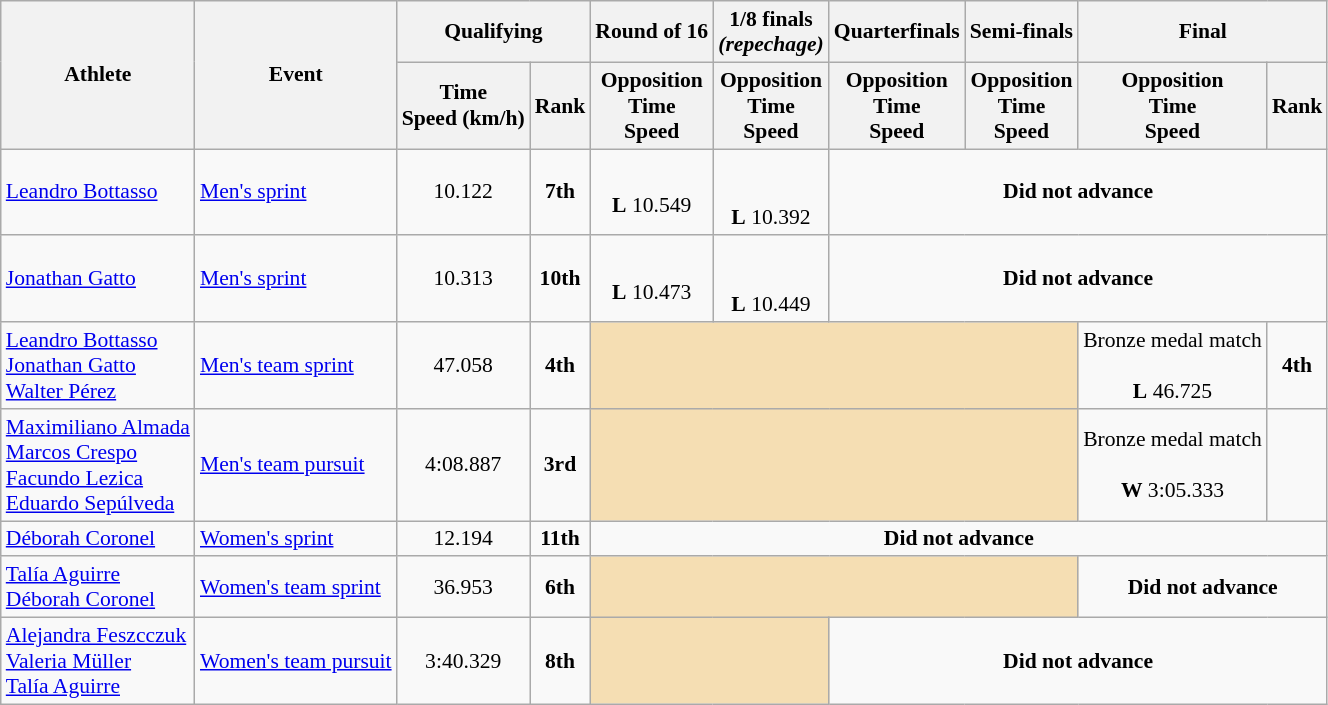<table class="wikitable" border="1" style="font-size:90%">
<tr>
<th rowspan=2>Athlete</th>
<th rowspan=2>Event</th>
<th colspan=2>Qualifying</th>
<th>Round of 16</th>
<th>1/8 finals<br><em>(repechage)</em></th>
<th>Quarterfinals</th>
<th>Semi-finals</th>
<th colspan=2>Final</th>
</tr>
<tr>
<th>Time<br>Speed (km/h)</th>
<th>Rank</th>
<th>Opposition<br>Time<br>Speed</th>
<th>Opposition<br>Time<br>Speed</th>
<th>Opposition<br>Time<br>Speed</th>
<th>Opposition<br>Time<br>Speed</th>
<th>Opposition<br>Time<br>Speed</th>
<th>Rank</th>
</tr>
<tr>
<td><a href='#'>Leandro Bottasso</a></td>
<td><a href='#'>Men's sprint</a></td>
<td align=center>10.122</td>
<td align=center><strong>7th</strong></td>
<td align=center><br><strong>L</strong> 10.549</td>
<td align=center><br><br><strong>L</strong> 10.392</td>
<td align="center" colspan="7"><strong>Did not advance</strong></td>
</tr>
<tr>
<td><a href='#'>Jonathan Gatto</a></td>
<td><a href='#'>Men's sprint</a></td>
<td align=center>10.313</td>
<td align=center><strong>10th</strong></td>
<td align=center><br><strong>L</strong> 10.473</td>
<td align=center><br><br><strong>L</strong> 10.449</td>
<td align="center" colspan="7"><strong>Did not advance</strong></td>
</tr>
<tr>
<td><a href='#'>Leandro Bottasso</a><br><a href='#'>Jonathan Gatto</a><br><a href='#'>Walter Pérez</a></td>
<td><a href='#'>Men's team sprint</a></td>
<td align=center>47.058</td>
<td align=center><strong>4th</strong></td>
<td colspan=4 bgcolor=wheat></td>
<td align=center>Bronze medal match<br><br><strong>L</strong> 46.725</td>
<td align=center><strong>4th</strong></td>
</tr>
<tr>
<td><a href='#'>Maximiliano Almada</a><br><a href='#'>Marcos Crespo</a><br><a href='#'>Facundo Lezica</a><br><a href='#'>Eduardo Sepúlveda</a></td>
<td><a href='#'>Men's team pursuit</a></td>
<td align=center>4:08.887</td>
<td align=center><strong>3rd</strong></td>
<td colspan=4 bgcolor=wheat></td>
<td align=center>Bronze medal match<br><br><strong>W</strong> 3:05.333</td>
<td align=center></td>
</tr>
<tr>
<td><a href='#'>Déborah Coronel</a></td>
<td><a href='#'>Women's sprint</a></td>
<td align=center>12.194</td>
<td align=center><strong>11th</strong></td>
<td align="center" colspan="7"><strong>Did not advance</strong></td>
</tr>
<tr>
<td><a href='#'>Talía Aguirre</a><br><a href='#'>Déborah Coronel</a></td>
<td><a href='#'>Women's team sprint</a></td>
<td align=center>36.953</td>
<td align=center><strong>6th</strong></td>
<td colspan=4 bgcolor=wheat></td>
<td align="center" colspan="7"><strong>Did not advance</strong></td>
</tr>
<tr>
<td><a href='#'>Alejandra Feszcczuk</a><br><a href='#'>Valeria Müller</a><br><a href='#'>Talía Aguirre</a></td>
<td><a href='#'>Women's team pursuit</a></td>
<td align=center>3:40.329</td>
<td align=center><strong>8th</strong></td>
<td colspan=2 bgcolor=wheat></td>
<td align="center" colspan="7"><strong>Did not advance</strong></td>
</tr>
</table>
